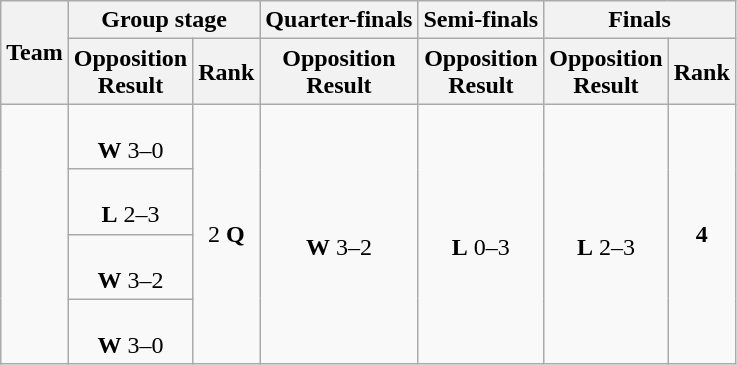<table class=wikitable>
<tr>
<th rowspan="2">Team</th>
<th colspan="2">Group stage</th>
<th>Quarter-finals</th>
<th>Semi-finals</th>
<th colspan="2">Finals</th>
</tr>
<tr>
<th>Opposition<br>Result</th>
<th>Rank</th>
<th>Opposition<br>Result</th>
<th>Opposition<br>Result</th>
<th>Opposition<br>Result</th>
<th>Rank</th>
</tr>
<tr>
<td align="center" rowspan="4"></td>
<td align="center"><br><strong>W</strong> 3–0</td>
<td align="center" rowspan="4">2 <strong>Q</strong></td>
<td align="center" rowspan="4"><br><strong>W</strong> 3–2</td>
<td align="center" rowspan="4"><br><strong>L</strong> 0–3</td>
<td align="center" rowspan="4"><br><strong>L</strong> 2–3</td>
<td align="center" rowspan="4"><strong>4</strong></td>
</tr>
<tr>
<td align="center"><br><strong>L</strong> 2–3</td>
</tr>
<tr>
<td align="center"><br><strong>W</strong> 3–2</td>
</tr>
<tr>
<td align="center"><br><strong>W</strong> 3–0</td>
</tr>
</table>
